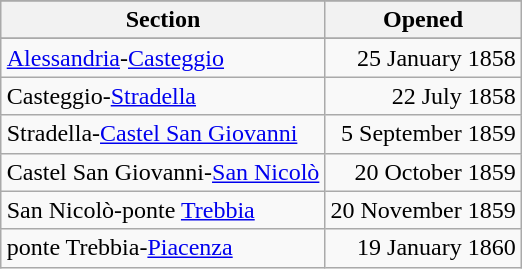<table class="wikitable" style="float:right">
<tr>
</tr>
<tr style="background:#efefef;">
<th>Section</th>
<th>Opened</th>
</tr>
<tr>
</tr>
<tr>
<td align="left"><a href='#'>Alessandria</a>-<a href='#'>Casteggio</a></td>
<td align="right">25 January 1858</td>
</tr>
<tr>
<td align="left">Casteggio-<a href='#'>Stradella</a></td>
<td align="right">22 July 1858</td>
</tr>
<tr>
<td align="left">Stradella-<a href='#'>Castel San Giovanni</a></td>
<td align="right">5 September 1859</td>
</tr>
<tr>
<td align="left">Castel San Giovanni-<a href='#'>San Nicolò</a></td>
<td align="right">20 October 1859</td>
</tr>
<tr>
<td align="left">San Nicolò-ponte <a href='#'>Trebbia</a></td>
<td align="right">20 November 1859</td>
</tr>
<tr>
<td align="left">ponte Trebbia-<a href='#'>Piacenza</a></td>
<td align="right">19 January 1860</td>
</tr>
</table>
